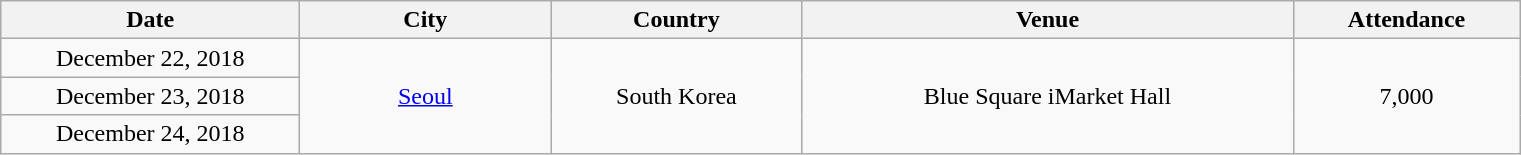<table class="wikitable" style="text-align:center;">
<tr>
<th scope="col" style="width:12em">Date</th>
<th scope="col" style="width:10em">City</th>
<th scope="col" style="width:10em">Country</th>
<th scope="col" style="width:20em">Venue</th>
<th scope="col" style="width:9em">Attendance</th>
</tr>
<tr>
<td>December 22, 2018</td>
<td rowspan=3><a href='#'>Seoul</a></td>
<td rowspan=3>South Korea</td>
<td rowspan=3>Blue Square iMarket Hall</td>
<td rowspan=3>7,000</td>
</tr>
<tr>
<td>December 23, 2018</td>
</tr>
<tr>
<td>December 24, 2018</td>
</tr>
</table>
